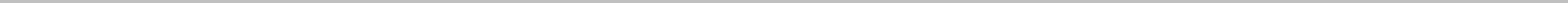<table cellpadding="0" cellspacing="0" style="border:1px solid silver; width:70em;">
<tr>
<td></td>
</tr>
<tr>
<td></td>
</tr>
<tr>
<td></td>
</tr>
<tr>
<td></td>
</tr>
<tr>
<td></td>
</tr>
<tr>
<td></td>
</tr>
<tr>
<td></td>
</tr>
<tr>
<td></td>
</tr>
<tr>
<td></td>
</tr>
<tr>
<td></td>
</tr>
<tr>
<td></td>
</tr>
<tr>
</tr>
</table>
